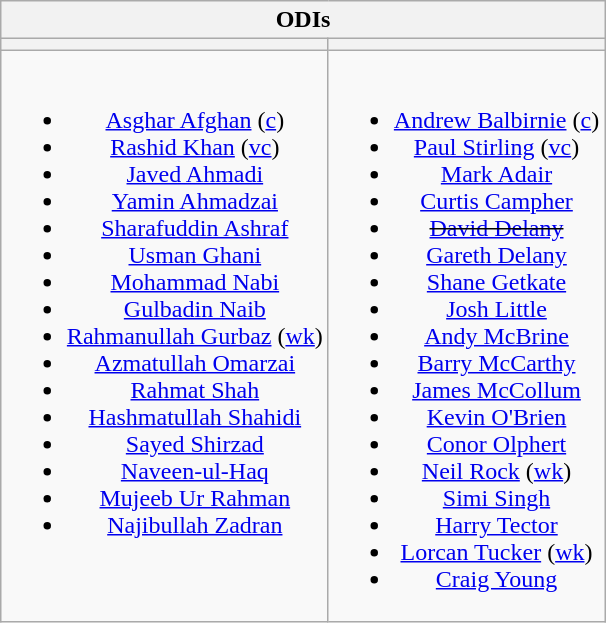<table class="wikitable" style="text-align:center; margin:auto">
<tr>
<th colspan=2>ODIs</th>
</tr>
<tr>
<th></th>
<th></th>
</tr>
<tr style="vertical-align:top">
<td><br><ul><li><a href='#'>Asghar Afghan</a> (<a href='#'>c</a>)</li><li><a href='#'>Rashid Khan</a>  (<a href='#'>vc</a>)</li><li><a href='#'>Javed Ahmadi</a></li><li><a href='#'>Yamin Ahmadzai</a></li><li><a href='#'>Sharafuddin Ashraf</a></li><li><a href='#'>Usman Ghani</a></li><li><a href='#'>Mohammad Nabi</a></li><li><a href='#'>Gulbadin Naib</a></li><li><a href='#'>Rahmanullah Gurbaz</a> (<a href='#'>wk</a>)</li><li><a href='#'>Azmatullah Omarzai</a></li><li><a href='#'>Rahmat Shah</a></li><li><a href='#'>Hashmatullah Shahidi</a></li><li><a href='#'>Sayed Shirzad</a></li><li><a href='#'>Naveen-ul-Haq</a></li><li><a href='#'>Mujeeb Ur Rahman</a></li><li><a href='#'>Najibullah Zadran</a></li></ul></td>
<td><br><ul><li><a href='#'>Andrew Balbirnie</a> (<a href='#'>c</a>)</li><li><a href='#'>Paul Stirling</a> (<a href='#'>vc</a>)</li><li><a href='#'>Mark Adair</a></li><li><a href='#'>Curtis Campher</a></li><li><s><a href='#'>David Delany</a></s></li><li><a href='#'>Gareth Delany</a></li><li><a href='#'>Shane Getkate</a></li><li><a href='#'>Josh Little</a></li><li><a href='#'>Andy McBrine</a></li><li><a href='#'>Barry McCarthy</a></li><li><a href='#'>James McCollum</a></li><li><a href='#'>Kevin O'Brien</a></li><li><a href='#'>Conor Olphert</a></li><li><a href='#'>Neil Rock</a> (<a href='#'>wk</a>)</li><li><a href='#'>Simi Singh</a></li><li><a href='#'>Harry Tector</a></li><li><a href='#'>Lorcan Tucker</a> (<a href='#'>wk</a>)</li><li><a href='#'>Craig Young</a></li></ul></td>
</tr>
</table>
